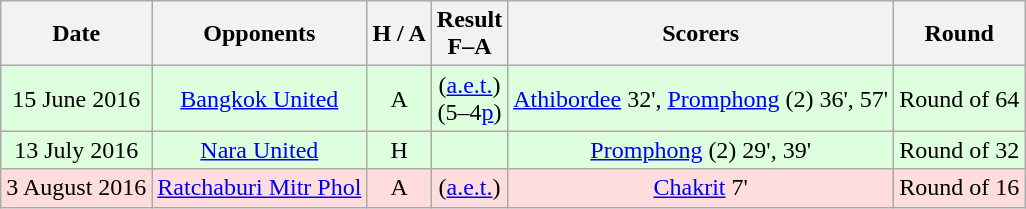<table class="wikitable" style="text-align:center">
<tr>
<th>Date</th>
<th>Opponents</th>
<th>H / A</th>
<th>Result<br>F–A</th>
<th>Scorers</th>
<th>Round</th>
</tr>
<tr bgcolor="#ddffdd">
<td>15 June 2016</td>
<td><a href='#'>Bangkok United</a></td>
<td>A</td>
<td> (<a href='#'>a.e.t.</a>)<br>(5–4<a href='#'>p</a>)</td>
<td><a href='#'>Athibordee</a> 32', <a href='#'>Promphong</a> (2) 36', 57'</td>
<td>Round of 64</td>
</tr>
<tr bgcolor="#ddffdd">
<td>13 July 2016</td>
<td><a href='#'>Nara United</a></td>
<td>H</td>
<td></td>
<td><a href='#'>Promphong</a> (2) 29', 39'</td>
<td>Round of 32</td>
</tr>
<tr bgcolor="#ffdddd">
<td>3 August 2016</td>
<td><a href='#'>Ratchaburi Mitr Phol</a></td>
<td>A</td>
<td> (<a href='#'>a.e.t.</a>)</td>
<td><a href='#'>Chakrit</a> 7'</td>
<td>Round of 16</td>
</tr>
</table>
